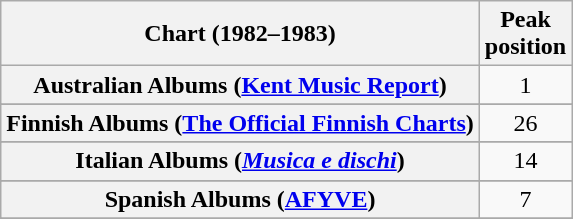<table class="wikitable sortable plainrowheaders" style="text-align:center">
<tr>
<th scope="col">Chart (1982–1983)</th>
<th scope="col">Peak<br>position</th>
</tr>
<tr>
<th scope="row">Australian Albums (<a href='#'>Kent Music Report</a>)</th>
<td>1</td>
</tr>
<tr>
</tr>
<tr>
</tr>
<tr>
</tr>
<tr>
<th scope="row">Finnish Albums (<a href='#'>The Official Finnish Charts</a>)</th>
<td>26</td>
</tr>
<tr>
</tr>
<tr>
<th scope="row">Italian Albums (<em><a href='#'>Musica e dischi</a></em>)</th>
<td>14</td>
</tr>
<tr>
</tr>
<tr>
</tr>
<tr>
<th scope="row">Spanish Albums (<a href='#'>AFYVE</a>)</th>
<td align="center">7</td>
</tr>
<tr>
</tr>
<tr>
</tr>
<tr>
</tr>
</table>
